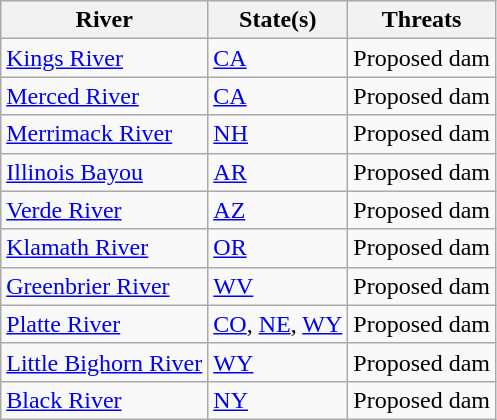<table class="wikitable sortable">
<tr>
<th>River</th>
<th>State(s)</th>
<th>Threats</th>
</tr>
<tr>
<td><a href='#'>Kings River</a></td>
<td><a href='#'>CA</a></td>
<td>Proposed dam</td>
</tr>
<tr>
<td><a href='#'>Merced River</a></td>
<td><a href='#'>CA</a></td>
<td>Proposed dam</td>
</tr>
<tr>
<td><a href='#'>Merrimack River</a></td>
<td><a href='#'>NH</a></td>
<td>Proposed dam</td>
</tr>
<tr>
<td><a href='#'>Illinois Bayou</a></td>
<td><a href='#'>AR</a></td>
<td>Proposed dam</td>
</tr>
<tr>
<td><a href='#'>Verde River</a></td>
<td><a href='#'>AZ</a></td>
<td>Proposed dam</td>
</tr>
<tr>
<td><a href='#'>Klamath River</a></td>
<td><a href='#'>OR</a></td>
<td>Proposed dam</td>
</tr>
<tr>
<td><a href='#'>Greenbrier River</a></td>
<td><a href='#'>WV</a></td>
<td>Proposed dam</td>
</tr>
<tr>
<td><a href='#'>Platte River</a></td>
<td><a href='#'>CO</a>, <a href='#'>NE</a>, <a href='#'>WY</a></td>
<td>Proposed dam</td>
</tr>
<tr>
<td><a href='#'>Little Bighorn River</a></td>
<td><a href='#'>WY</a></td>
<td>Proposed dam</td>
</tr>
<tr>
<td><a href='#'>Black River</a></td>
<td><a href='#'>NY</a></td>
<td>Proposed dam</td>
</tr>
</table>
